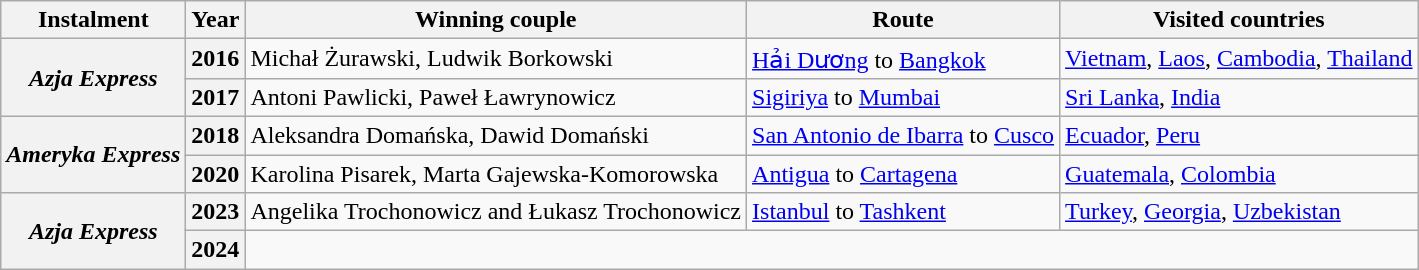<table class="wikitable">
<tr>
<th><strong>Instalment</strong></th>
<th>Year</th>
<th>Winning couple</th>
<th>Route</th>
<th>Visited countries</th>
</tr>
<tr>
<th rowspan="2"><em>Azja Express</em></th>
<th>2016</th>
<td>Michał Żurawski, Ludwik Borkowski</td>
<td><a href='#'>Hải Dương</a> to <a href='#'>Bangkok</a></td>
<td><a href='#'>Vietnam</a>, <a href='#'>Laos</a>, <a href='#'>Cambodia</a>, <a href='#'>Thailand</a></td>
</tr>
<tr>
<th>2017</th>
<td>Antoni Pawlicki, Paweł Ławrynowicz</td>
<td><a href='#'>Sigiriya</a> to <a href='#'>Mumbai</a></td>
<td><a href='#'>Sri Lanka</a>, <a href='#'>India</a></td>
</tr>
<tr>
<th rowspan="2"><em>Ameryka Express</em></th>
<th>2018</th>
<td>Aleksandra Domańska, Dawid Domański</td>
<td><a href='#'>San Antonio de Ibarra</a> to <a href='#'>Cusco</a></td>
<td><a href='#'>Ecuador</a>, <a href='#'>Peru</a></td>
</tr>
<tr>
<th>2020</th>
<td>Karolina Pisarek, Marta Gajewska-Komorowska</td>
<td><a href='#'>Antigua</a> to <a href='#'>Cartagena</a></td>
<td><a href='#'>Guatemala</a>, <a href='#'>Colombia</a></td>
</tr>
<tr>
<th rowspan="2"><em>Azja Express</em></th>
<th>2023</th>
<td>Angelika Trochonowicz and Łukasz Trochonowicz</td>
<td><a href='#'>Istanbul</a> to <a href='#'>Tashkent</a></td>
<td><a href='#'>Turkey</a>, <a href='#'>Georgia</a>, <a href='#'>Uzbekistan</a></td>
</tr>
<tr>
<th>2024</th>
<td colspan="3"></td>
</tr>
</table>
